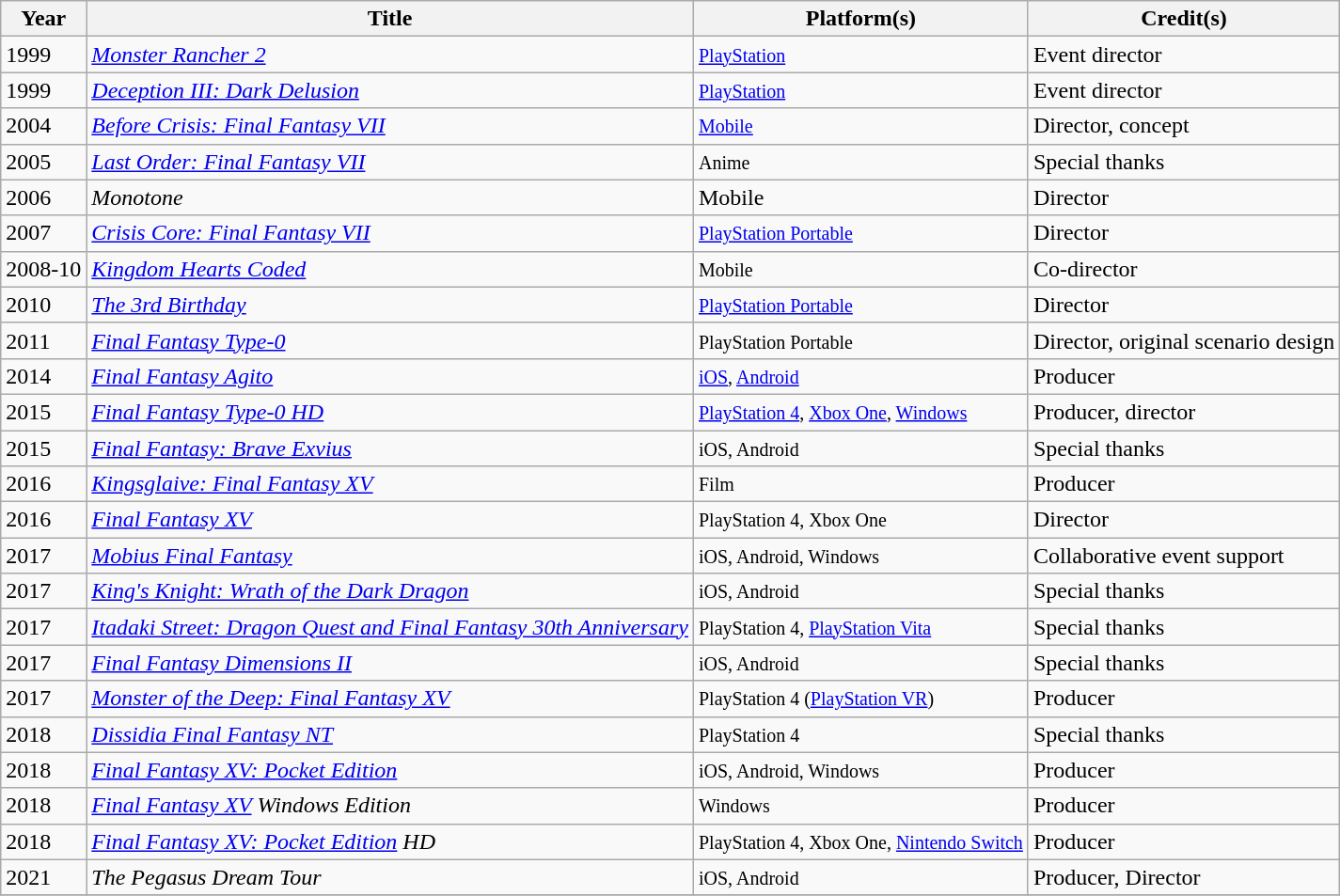<table class="wikitable sortable">
<tr>
<th>Year</th>
<th>Title</th>
<th>Platform(s)</th>
<th>Credit(s)</th>
</tr>
<tr>
<td>1999</td>
<td><em><a href='#'>Monster Rancher 2</a></em></td>
<td><small><a href='#'>PlayStation</a></small></td>
<td>Event director</td>
</tr>
<tr>
<td>1999</td>
<td><em><a href='#'>Deception III: Dark Delusion</a></em></td>
<td><small><a href='#'>PlayStation</a></small></td>
<td>Event director</td>
</tr>
<tr>
<td>2004</td>
<td><em><a href='#'>Before Crisis: Final Fantasy VII</a></em></td>
<td><small><a href='#'>Mobile</a></small></td>
<td>Director, concept</td>
</tr>
<tr>
<td>2005</td>
<td><em><a href='#'>Last Order: Final Fantasy VII</a></em></td>
<td><small>Anime</small></td>
<td>Special thanks</td>
</tr>
<tr>
<td>2006</td>
<td><em>Monotone</em></td>
<td>Mobile</td>
<td>Director</td>
</tr>
<tr>
<td>2007</td>
<td><em><a href='#'>Crisis Core: Final Fantasy VII</a></em></td>
<td><small><a href='#'>PlayStation Portable</a></small></td>
<td>Director</td>
</tr>
<tr>
<td>2008-10</td>
<td><em><a href='#'>Kingdom Hearts Coded</a></em></td>
<td><small>Mobile</small></td>
<td>Co-director</td>
</tr>
<tr>
<td>2010</td>
<td><em><a href='#'>The 3rd Birthday</a></em></td>
<td><small><a href='#'>PlayStation Portable</a></small></td>
<td>Director</td>
</tr>
<tr>
<td>2011</td>
<td><em><a href='#'>Final Fantasy Type-0</a></em></td>
<td><small>PlayStation Portable</small></td>
<td>Director, original scenario design</td>
</tr>
<tr>
<td>2014</td>
<td><em><a href='#'>Final Fantasy Agito</a></em></td>
<td><small><a href='#'>iOS</a>, <a href='#'>Android</a></small></td>
<td>Producer</td>
</tr>
<tr>
<td>2015</td>
<td><em><a href='#'>Final Fantasy Type-0 HD</a></em></td>
<td><small><a href='#'>PlayStation 4</a>, <a href='#'>Xbox One</a>, <a href='#'>Windows</a></small></td>
<td>Producer, director</td>
</tr>
<tr>
<td>2015</td>
<td><em><a href='#'>Final Fantasy: Brave Exvius</a></em></td>
<td><small>iOS, Android</small></td>
<td>Special thanks</td>
</tr>
<tr>
<td>2016</td>
<td><em><a href='#'>Kingsglaive: Final Fantasy XV</a></em></td>
<td><small>Film</small></td>
<td>Producer</td>
</tr>
<tr>
<td>2016</td>
<td><em><a href='#'>Final Fantasy XV</a></em></td>
<td><small>PlayStation 4, Xbox One</small></td>
<td>Director</td>
</tr>
<tr>
<td>2017</td>
<td><em><a href='#'>Mobius Final Fantasy</a></em></td>
<td><small>iOS, Android, Windows</small></td>
<td>Collaborative event support</td>
</tr>
<tr>
<td>2017</td>
<td><em><a href='#'>King's Knight: Wrath of the Dark Dragon</a></em></td>
<td><small>iOS, Android</small></td>
<td>Special thanks</td>
</tr>
<tr>
<td>2017</td>
<td><em><a href='#'>Itadaki Street: Dragon Quest and Final Fantasy 30th Anniversary</a></em></td>
<td><small>PlayStation 4, <a href='#'>PlayStation Vita</a></small></td>
<td>Special thanks</td>
</tr>
<tr>
<td>2017</td>
<td><em><a href='#'>Final Fantasy Dimensions II</a></em></td>
<td><small>iOS, Android</small></td>
<td>Special thanks</td>
</tr>
<tr>
<td>2017</td>
<td><em><a href='#'>Monster of the Deep: Final Fantasy XV</a></em></td>
<td><small>PlayStation 4 (<a href='#'>PlayStation VR</a>)</small></td>
<td>Producer</td>
</tr>
<tr>
<td>2018</td>
<td><em><a href='#'>Dissidia Final Fantasy NT</a></em></td>
<td><small>PlayStation 4</small></td>
<td>Special thanks</td>
</tr>
<tr>
<td>2018</td>
<td><em><a href='#'>Final Fantasy XV: Pocket Edition</a></em></td>
<td><small>iOS, Android, Windows</small></td>
<td>Producer</td>
</tr>
<tr>
<td>2018</td>
<td><em><a href='#'>Final Fantasy XV</a> Windows Edition</em></td>
<td><small>Windows</small></td>
<td>Producer</td>
</tr>
<tr>
<td>2018</td>
<td><em><a href='#'>Final Fantasy XV: Pocket Edition</a> HD</em></td>
<td><small>PlayStation 4, Xbox One, <a href='#'>Nintendo Switch</a></small></td>
<td>Producer</td>
</tr>
<tr>
<td>2021</td>
<td><em>The Pegasus Dream Tour</em></td>
<td><small>iOS, Android</small></td>
<td>Producer, Director</td>
</tr>
<tr>
</tr>
</table>
